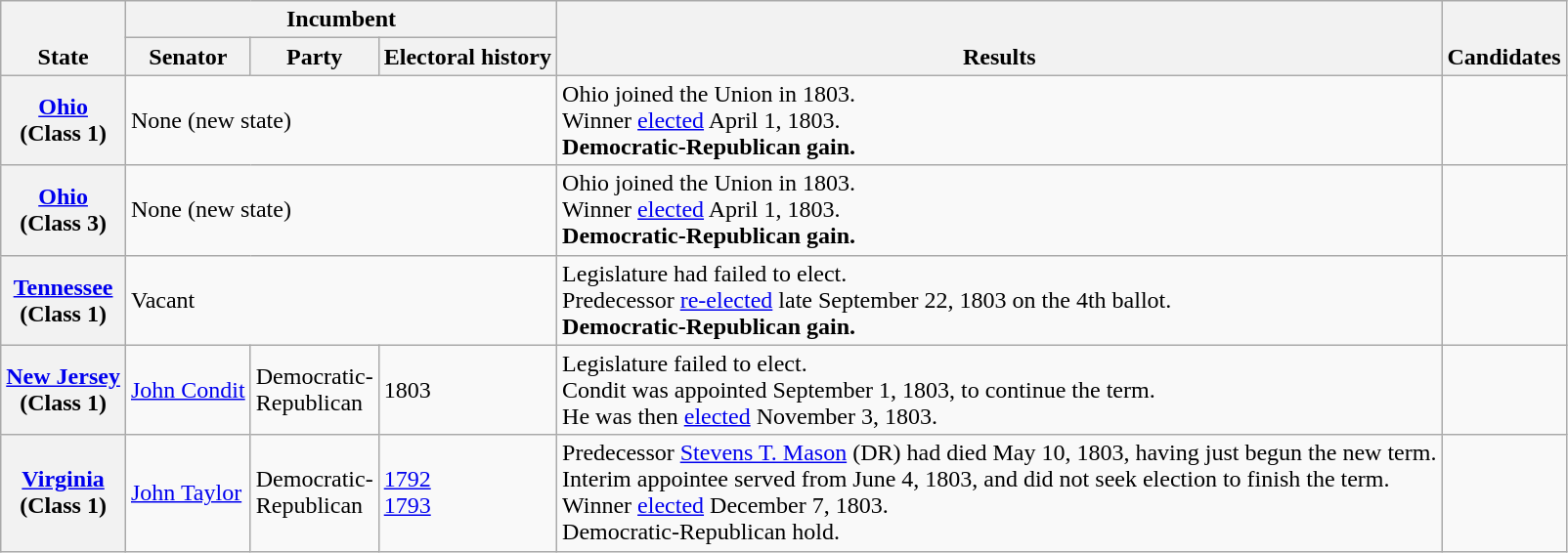<table class=wikitable>
<tr valign=bottom>
<th rowspan=2>State</th>
<th colspan=3>Incumbent</th>
<th rowspan=2>Results</th>
<th rowspan=2>Candidates</th>
</tr>
<tr>
<th>Senator</th>
<th>Party</th>
<th>Electoral history</th>
</tr>
<tr>
<th><a href='#'>Ohio</a><br>(Class 1)</th>
<td colspan=3>None (new state)</td>
<td>Ohio joined the Union in 1803.<br>Winner <a href='#'>elected</a> April 1, 1803.<br><strong>Democratic-Republican gain.</strong></td>
<td nowrap></td>
</tr>
<tr>
<th><a href='#'>Ohio</a><br>(Class 3)</th>
<td colspan=3>None (new state)</td>
<td>Ohio joined the Union in 1803.<br>Winner <a href='#'>elected</a> April 1, 1803.<br><strong>Democratic-Republican gain.</strong></td>
<td nowrap></td>
</tr>
<tr>
<th><a href='#'>Tennessee</a><br>(Class 1)</th>
<td colspan=3>Vacant</td>
<td>Legislature had failed to elect.<br>Predecessor <a href='#'>re-elected</a> late September 22, 1803 on the 4th ballot.<br><strong>Democratic-Republican gain.</strong></td>
<td nowrap></td>
</tr>
<tr>
<th><a href='#'>New Jersey</a><br>(Class 1)</th>
<td><a href='#'>John Condit</a></td>
<td>Democratic-<br>Republican</td>
<td>1803 </td>
<td>Legislature failed to elect.<br>Condit was appointed September 1, 1803, to continue the term.<br>He was then <a href='#'>elected</a> November 3, 1803.</td>
<td nowrap></td>
</tr>
<tr>
<th><a href='#'>Virginia</a><br>(Class 1)</th>
<td><a href='#'>John Taylor</a></td>
<td>Democratic-<br>Republican</td>
<td><a href='#'>1792 </a><br><a href='#'>1793</a></td>
<td>Predecessor <a href='#'>Stevens T. Mason</a> (DR) had died May 10, 1803, having just begun the new term.<br>Interim appointee served from June 4, 1803, and did not seek election to finish the term.<br>Winner <a href='#'>elected</a> December 7, 1803.<br>Democratic-Republican hold.</td>
<td nowrap></td>
</tr>
</table>
